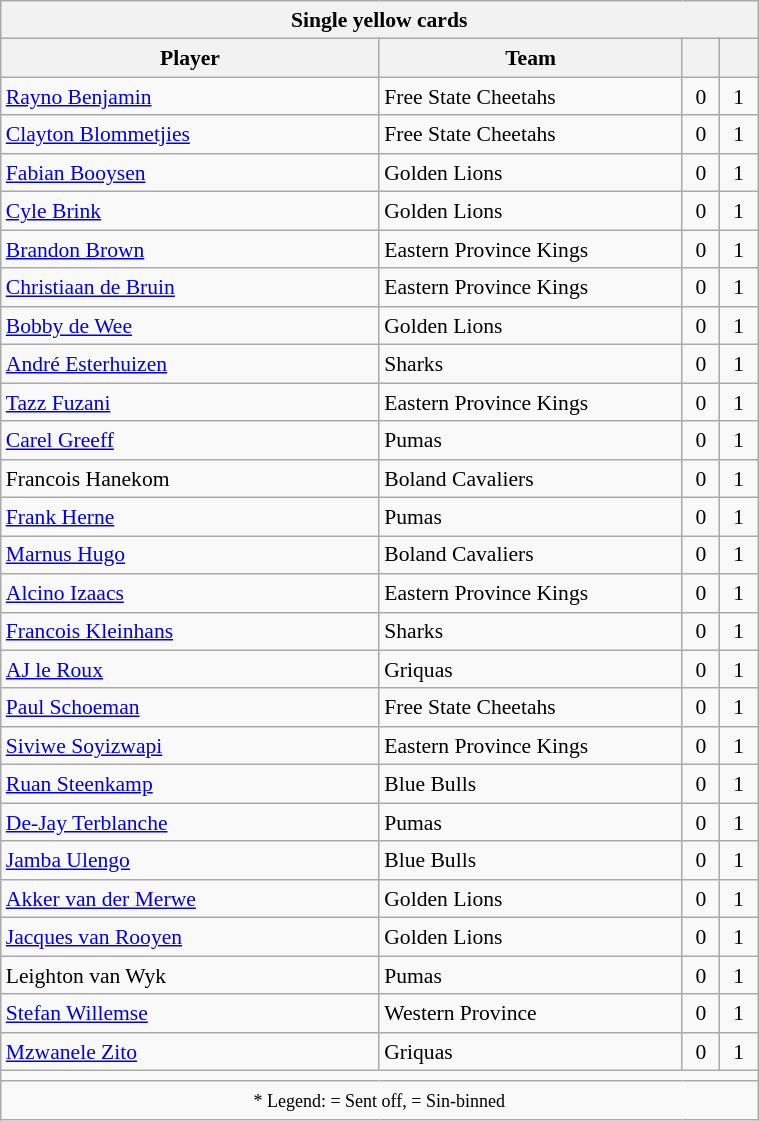<table class="wikitable collapsible collapsed sortable" style="text-align:center; line-height:130%; font-size:90%; width:40%;">
<tr>
<th colspan=4>Single yellow cards</th>
</tr>
<tr>
<th style="width:50%;">Player</th>
<th style="width:40%;">Team</th>
<th style="width:5%;"></th>
<th style="width:5%;"><br></th>
</tr>
<tr>
<td style="text-align:left;"><a href='#'>Rayno Benjamin</a></td>
<td style="text-align:left;">Free State Cheetahs</td>
<td>0</td>
<td>1</td>
</tr>
<tr>
<td style="text-align:left;"><a href='#'>Clayton Blommetjies</a></td>
<td style="text-align:left;">Free State Cheetahs</td>
<td>0</td>
<td>1</td>
</tr>
<tr>
<td style="text-align:left;"><a href='#'>Fabian Booysen</a></td>
<td style="text-align:left;">Golden Lions</td>
<td>0</td>
<td>1</td>
</tr>
<tr>
<td style="text-align:left;"><a href='#'>Cyle Brink</a></td>
<td style="text-align:left;">Golden Lions</td>
<td>0</td>
<td>1</td>
</tr>
<tr>
<td style="text-align:left;"><a href='#'>Brandon Brown</a></td>
<td style="text-align:left;">Eastern Province Kings</td>
<td>0</td>
<td>1</td>
</tr>
<tr>
<td style="text-align:left;"><a href='#'>Christiaan de Bruin</a></td>
<td style="text-align:left;">Eastern Province Kings</td>
<td>0</td>
<td>1</td>
</tr>
<tr>
<td style="text-align:left;"><a href='#'>Bobby de Wee</a></td>
<td style="text-align:left;">Golden Lions</td>
<td>0</td>
<td>1</td>
</tr>
<tr>
<td style="text-align:left;"><a href='#'>André Esterhuizen</a></td>
<td style="text-align:left;">Sharks</td>
<td>0</td>
<td>1</td>
</tr>
<tr>
<td style="text-align:left;"><a href='#'>Tazz Fuzani</a></td>
<td style="text-align:left;">Eastern Province Kings</td>
<td>0</td>
<td>1</td>
</tr>
<tr>
<td style="text-align:left;"><a href='#'>Carel Greeff</a></td>
<td style="text-align:left;">Pumas</td>
<td>0</td>
<td>1</td>
</tr>
<tr>
<td style="text-align:left;">Francois Hanekom</td>
<td style="text-align:left;">Boland Cavaliers</td>
<td>0</td>
<td>1</td>
</tr>
<tr>
<td style="text-align:left;"><a href='#'>Frank Herne</a></td>
<td style="text-align:left;">Pumas</td>
<td>0</td>
<td>1</td>
</tr>
<tr>
<td style="text-align:left;"><a href='#'>Marnus Hugo</a></td>
<td style="text-align:left;">Boland Cavaliers</td>
<td>0</td>
<td>1</td>
</tr>
<tr>
<td style="text-align:left;"><a href='#'>Alcino Izaacs</a></td>
<td style="text-align:left;">Eastern Province Kings</td>
<td>0</td>
<td>1</td>
</tr>
<tr>
<td style="text-align:left;"><a href='#'>Francois Kleinhans</a></td>
<td style="text-align:left;">Sharks</td>
<td>0</td>
<td>1</td>
</tr>
<tr>
<td style="text-align:left;"><a href='#'>AJ le Roux</a></td>
<td style="text-align:left;">Griquas</td>
<td>0</td>
<td>1</td>
</tr>
<tr>
<td style="text-align:left;"><a href='#'>Paul Schoeman</a></td>
<td style="text-align:left;">Free State Cheetahs</td>
<td>0</td>
<td>1</td>
</tr>
<tr>
<td style="text-align:left;"><a href='#'>Siviwe Soyizwapi</a></td>
<td style="text-align:left;">Eastern Province Kings</td>
<td>0</td>
<td>1</td>
</tr>
<tr>
<td style="text-align:left;"><a href='#'>Ruan Steenkamp</a></td>
<td style="text-align:left;">Blue Bulls</td>
<td>0</td>
<td>1</td>
</tr>
<tr>
<td style="text-align:left;"><a href='#'>De-Jay Terblanche</a></td>
<td style="text-align:left;">Pumas</td>
<td>0</td>
<td>1</td>
</tr>
<tr>
<td style="text-align:left;"><a href='#'>Jamba Ulengo</a></td>
<td style="text-align:left;">Blue Bulls</td>
<td>0</td>
<td>1</td>
</tr>
<tr>
<td style="text-align:left;"><a href='#'>Akker van der Merwe</a></td>
<td style="text-align:left;">Golden Lions</td>
<td>0</td>
<td>1</td>
</tr>
<tr>
<td style="text-align:left;"><a href='#'>Jacques van Rooyen</a></td>
<td style="text-align:left;">Golden Lions</td>
<td>0</td>
<td>1</td>
</tr>
<tr>
<td style="text-align:left;">Leighton van Wyk</td>
<td style="text-align:left;">Pumas</td>
<td>0</td>
<td>1</td>
</tr>
<tr>
<td style="text-align:left;"><a href='#'>Stefan Willemse</a></td>
<td style="text-align:left;">Western Province</td>
<td>0</td>
<td>1</td>
</tr>
<tr>
<td style="text-align:left;"><a href='#'>Mzwanele Zito</a></td>
<td style="text-align:left;">Griquas</td>
<td>0</td>
<td>1</td>
</tr>
<tr>
<td colspan="4"></td>
</tr>
<tr>
<td colspan="4"><small>* Legend:  = Sent off,  = Sin-binned</small></td>
</tr>
</table>
